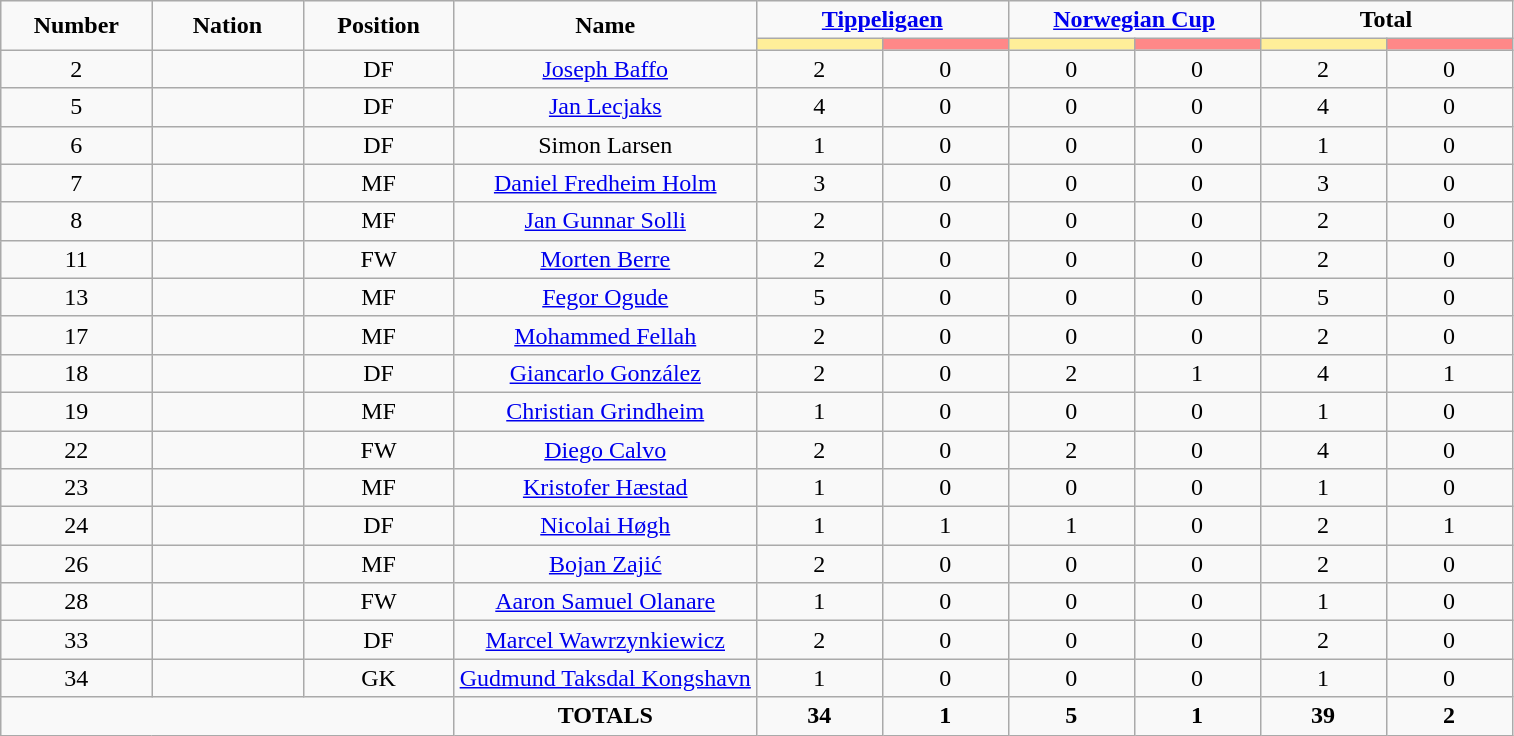<table class="wikitable" style="font-size: 100%; text-align: center;">
<tr>
<td rowspan="2" width="10%" align="center"><strong>Number</strong></td>
<td rowspan="2" width="10%" align="center"><strong>Nation</strong></td>
<td rowspan="2" width="10%" align="center"><strong>Position</strong></td>
<td rowspan="2" width="20%" align="center"><strong>Name</strong></td>
<td colspan="2" align="center"><strong><a href='#'>Tippeligaen</a></strong></td>
<td colspan="2" align="center"><strong><a href='#'>Norwegian Cup</a></strong></td>
<td colspan="2" align="center"><strong>Total</strong></td>
</tr>
<tr>
<th width=60 style="background: #FFEE99"></th>
<th width=60 style="background: #FF8888"></th>
<th width=60 style="background: #FFEE99"></th>
<th width=60 style="background: #FF8888"></th>
<th width=60 style="background: #FFEE99"></th>
<th width=60 style="background: #FF8888"></th>
</tr>
<tr>
<td>2</td>
<td></td>
<td>DF</td>
<td><a href='#'>Joseph Baffo</a></td>
<td>2</td>
<td>0</td>
<td>0</td>
<td>0</td>
<td>2</td>
<td>0</td>
</tr>
<tr>
<td>5</td>
<td></td>
<td>DF</td>
<td><a href='#'>Jan Lecjaks</a></td>
<td>4</td>
<td>0</td>
<td>0</td>
<td>0</td>
<td>4</td>
<td>0</td>
</tr>
<tr>
<td>6</td>
<td></td>
<td>DF</td>
<td>Simon Larsen</td>
<td>1</td>
<td>0</td>
<td>0</td>
<td>0</td>
<td>1</td>
<td>0</td>
</tr>
<tr>
<td>7</td>
<td></td>
<td>MF</td>
<td><a href='#'>Daniel Fredheim Holm</a></td>
<td>3</td>
<td>0</td>
<td>0</td>
<td>0</td>
<td>3</td>
<td>0</td>
</tr>
<tr>
<td>8</td>
<td></td>
<td>MF</td>
<td><a href='#'>Jan Gunnar Solli</a></td>
<td>2</td>
<td>0</td>
<td>0</td>
<td>0</td>
<td>2</td>
<td>0</td>
</tr>
<tr>
<td>11</td>
<td></td>
<td>FW</td>
<td><a href='#'>Morten Berre</a></td>
<td>2</td>
<td>0</td>
<td>0</td>
<td>0</td>
<td>2</td>
<td>0</td>
</tr>
<tr>
<td>13</td>
<td></td>
<td>MF</td>
<td><a href='#'>Fegor Ogude</a></td>
<td>5</td>
<td>0</td>
<td>0</td>
<td>0</td>
<td>5</td>
<td>0</td>
</tr>
<tr>
<td>17</td>
<td></td>
<td>MF</td>
<td><a href='#'>Mohammed Fellah</a></td>
<td>2</td>
<td>0</td>
<td>0</td>
<td>0</td>
<td>2</td>
<td>0</td>
</tr>
<tr>
<td>18</td>
<td></td>
<td>DF</td>
<td><a href='#'>Giancarlo González</a></td>
<td>2</td>
<td>0</td>
<td>2</td>
<td>1</td>
<td>4</td>
<td>1</td>
</tr>
<tr>
<td>19</td>
<td></td>
<td>MF</td>
<td><a href='#'>Christian Grindheim</a></td>
<td>1</td>
<td>0</td>
<td>0</td>
<td>0</td>
<td>1</td>
<td>0</td>
</tr>
<tr>
<td>22</td>
<td></td>
<td>FW</td>
<td><a href='#'>Diego Calvo</a></td>
<td>2</td>
<td>0</td>
<td>2</td>
<td>0</td>
<td>4</td>
<td>0</td>
</tr>
<tr>
<td>23</td>
<td></td>
<td>MF</td>
<td><a href='#'>Kristofer Hæstad</a></td>
<td>1</td>
<td>0</td>
<td>0</td>
<td>0</td>
<td>1</td>
<td>0</td>
</tr>
<tr>
<td>24</td>
<td></td>
<td>DF</td>
<td><a href='#'>Nicolai Høgh</a></td>
<td>1</td>
<td>1</td>
<td>1</td>
<td>0</td>
<td>2</td>
<td>1</td>
</tr>
<tr>
<td>26</td>
<td></td>
<td>MF</td>
<td><a href='#'>Bojan Zajić</a></td>
<td>2</td>
<td>0</td>
<td>0</td>
<td>0</td>
<td>2</td>
<td>0</td>
</tr>
<tr>
<td>28</td>
<td></td>
<td>FW</td>
<td><a href='#'>Aaron Samuel Olanare</a></td>
<td>1</td>
<td>0</td>
<td>0</td>
<td>0</td>
<td>1</td>
<td>0</td>
</tr>
<tr>
<td>33</td>
<td></td>
<td>DF</td>
<td><a href='#'>Marcel Wawrzynkiewicz</a></td>
<td>2</td>
<td>0</td>
<td>0</td>
<td>0</td>
<td>2</td>
<td>0</td>
</tr>
<tr>
<td>34</td>
<td></td>
<td>GK</td>
<td><a href='#'>Gudmund Taksdal Kongshavn</a></td>
<td>1</td>
<td>0</td>
<td>0</td>
<td>0</td>
<td>1</td>
<td>0</td>
</tr>
<tr>
<td colspan="3"></td>
<td><strong>TOTALS</strong></td>
<td><strong>34</strong></td>
<td><strong>1</strong></td>
<td><strong>5</strong></td>
<td><strong>1</strong></td>
<td><strong>39</strong></td>
<td><strong>2</strong></td>
</tr>
</table>
